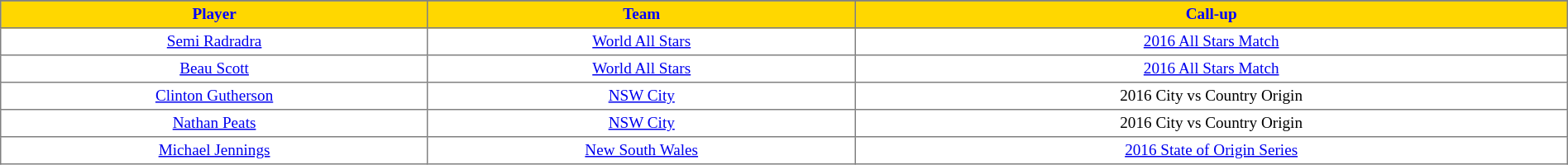<table border="1" cellpadding="3" cellspacing="0" style="border-collapse:collapse; font-size:80%; text-align:center; width:100%;">
<tr style="background:#bdb76b;">
</tr>
<tr bgcolor=#bdb76b>
<th style="background:gold; color:blue; text-align:center; width:15%;">Player</th>
<th style="background:gold; color:blue; text-align:center; width:15%;">Team</th>
<th style="background:gold; color:blue; text-align:center; width:25%;">Call-up</th>
</tr>
<tr>
<td><a href='#'>Semi Radradra</a></td>
<td><a href='#'>World All Stars</a></td>
<td><a href='#'>2016 All Stars Match</a></td>
</tr>
<tr>
<td><a href='#'>Beau Scott</a></td>
<td><a href='#'>World All Stars</a></td>
<td><a href='#'>2016 All Stars Match</a></td>
</tr>
<tr>
<td><a href='#'>Clinton Gutherson</a></td>
<td> <a href='#'>NSW City</a></td>
<td>2016 City vs Country Origin</td>
</tr>
<tr>
<td><a href='#'>Nathan Peats</a></td>
<td> <a href='#'>NSW City</a></td>
<td>2016 City vs Country Origin</td>
</tr>
<tr>
<td><a href='#'>Michael Jennings</a></td>
<td> <a href='#'>New South Wales</a></td>
<td><a href='#'>2016 State of Origin Series</a></td>
</tr>
</table>
